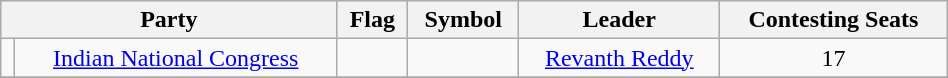<table class="wikitable" width="50%" style="text-align:center">
<tr>
<th colspan="2">Party</th>
<th>Flag</th>
<th>Symbol</th>
<th>Leader</th>
<th>Contesting Seats</th>
</tr>
<tr>
<td></td>
<td><a href='#'>Indian National Congress</a></td>
<td></td>
<td></td>
<td><a href='#'>Revanth Reddy</a></td>
<td>17</td>
</tr>
<tr>
</tr>
</table>
